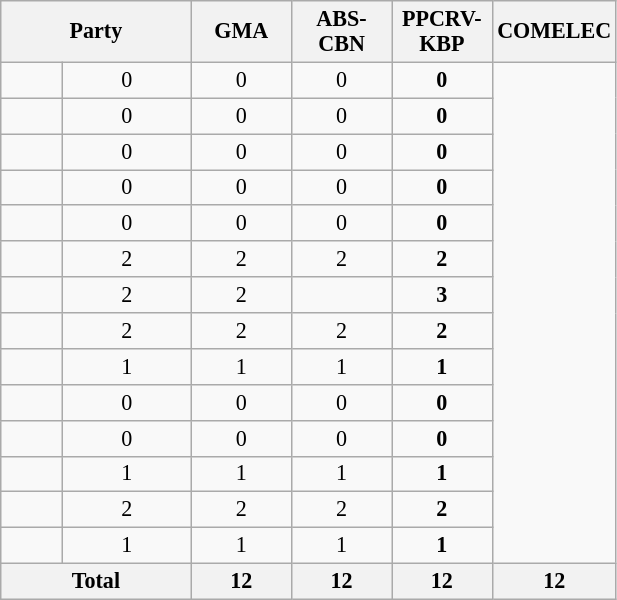<table class=wikitable style="text-align:center; font-size:92%">
<tr>
<th width=120px colspan=2>Party</th>
<th width=60px>GMA</th>
<th width=60px>ABS-CBN</th>
<th width=60px>PPCRV-KBP</th>
<th width=60px>COMELEC</th>
</tr>
<tr>
<td></td>
<td>0</td>
<td>0</td>
<td>0</td>
<td><strong>0</strong></td>
</tr>
<tr>
<td></td>
<td>0</td>
<td>0</td>
<td>0</td>
<td><strong>0</strong></td>
</tr>
<tr>
<td></td>
<td>0</td>
<td>0</td>
<td>0</td>
<td><strong>0</strong></td>
</tr>
<tr>
<td></td>
<td>0</td>
<td>0</td>
<td>0</td>
<td><strong>0</strong></td>
</tr>
<tr>
<td></td>
<td>0</td>
<td>0</td>
<td>0</td>
<td><strong>0</strong></td>
</tr>
<tr>
<td></td>
<td>2</td>
<td>2</td>
<td>2</td>
<td><strong>2</strong></td>
</tr>
<tr>
<td></td>
<td>2</td>
<td>2</td>
<td></td>
<td><strong>3</strong></td>
</tr>
<tr>
<td></td>
<td>2</td>
<td>2</td>
<td>2</td>
<td><strong>2</strong></td>
</tr>
<tr>
<td></td>
<td>1</td>
<td>1</td>
<td>1</td>
<td><strong>1</strong></td>
</tr>
<tr>
<td></td>
<td>0</td>
<td>0</td>
<td>0</td>
<td><strong>0</strong></td>
</tr>
<tr>
<td></td>
<td>0</td>
<td>0</td>
<td>0</td>
<td><strong>0</strong></td>
</tr>
<tr>
<td></td>
<td>1</td>
<td>1</td>
<td>1</td>
<td><strong>1</strong></td>
</tr>
<tr>
<td></td>
<td>2</td>
<td>2</td>
<td>2</td>
<td><strong>2</strong></td>
</tr>
<tr>
<td></td>
<td>1</td>
<td>1</td>
<td>1</td>
<td><strong>1</strong></td>
</tr>
<tr>
<th colspan=2>Total</th>
<th>12</th>
<th>12</th>
<th>12</th>
<th>12</th>
</tr>
</table>
